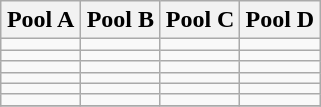<table class="wikitable">
<tr>
<th width=25%>Pool A</th>
<th width=25%>Pool B</th>
<th width=25%>Pool C</th>
<th width=25%>Pool D</th>
</tr>
<tr>
<td></td>
<td></td>
<td></td>
<td></td>
</tr>
<tr>
<td></td>
<td></td>
<td></td>
<td></td>
</tr>
<tr>
<td></td>
<td></td>
<td></td>
<td></td>
</tr>
<tr>
<td></td>
<td></td>
<td></td>
<td></td>
</tr>
<tr>
<td></td>
<td></td>
<td></td>
<td></td>
</tr>
<tr>
<td></td>
<td></td>
<td></td>
<td></td>
</tr>
<tr>
</tr>
</table>
